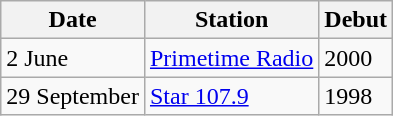<table class="wikitable">
<tr>
<th>Date</th>
<th>Station</th>
<th>Debut</th>
</tr>
<tr>
<td>2 June</td>
<td><a href='#'>Primetime Radio</a></td>
<td>2000</td>
</tr>
<tr>
<td>29 September</td>
<td><a href='#'>Star 107.9</a></td>
<td>1998</td>
</tr>
</table>
